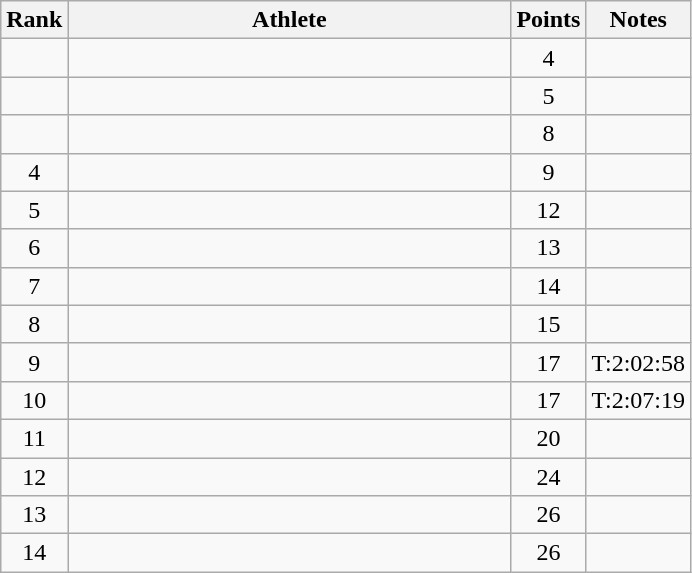<table class="wikitable" style="text-align:center">
<tr>
<th>Rank</th>
<th Style="width:18em">Athlete</th>
<th>Points</th>
<th>Notes</th>
</tr>
<tr>
<td></td>
<td style="text-align:left"></td>
<td>4</td>
<td></td>
</tr>
<tr>
<td></td>
<td style="text-align:left"></td>
<td>5</td>
<td></td>
</tr>
<tr>
<td></td>
<td style="text-align:left"></td>
<td>8</td>
<td></td>
</tr>
<tr>
<td>4</td>
<td style="text-align:left"></td>
<td>9</td>
<td></td>
</tr>
<tr>
<td>5</td>
<td style="text-align:left"></td>
<td>12</td>
<td></td>
</tr>
<tr>
<td>6</td>
<td style="text-align:left"></td>
<td>13</td>
<td></td>
</tr>
<tr>
<td>7</td>
<td style="text-align:left"></td>
<td>14</td>
<td></td>
</tr>
<tr>
<td>8</td>
<td style="text-align:left"></td>
<td>15</td>
<td></td>
</tr>
<tr>
<td>9</td>
<td style="text-align:left"></td>
<td>17</td>
<td>T:2:02:58</td>
</tr>
<tr>
<td>10</td>
<td style="text-align:left"></td>
<td>17</td>
<td>T:2:07:19</td>
</tr>
<tr>
<td>11</td>
<td style="text-align:left"></td>
<td>20</td>
<td></td>
</tr>
<tr>
<td>12</td>
<td style="text-align:left"></td>
<td>24</td>
<td></td>
</tr>
<tr>
<td>13</td>
<td style="text-align:left"></td>
<td>26</td>
<td></td>
</tr>
<tr>
<td>14</td>
<td style="text-align:left"></td>
<td>26</td>
<td></td>
</tr>
</table>
